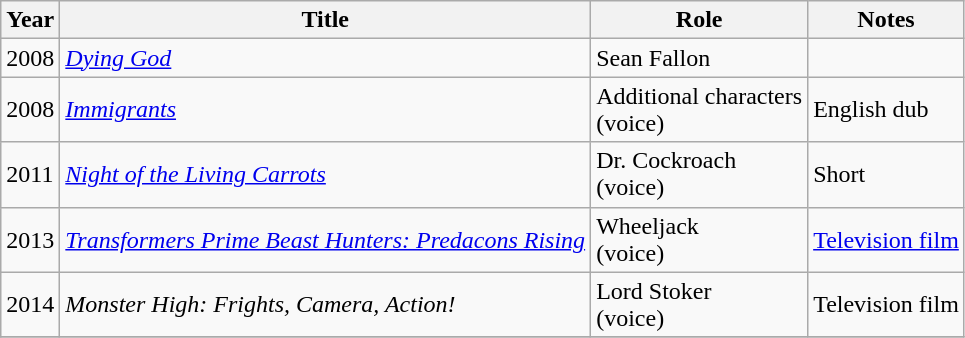<table class="wikitable sortable">
<tr>
<th>Year</th>
<th>Title</th>
<th>Role</th>
<th>Notes</th>
</tr>
<tr>
<td>2008</td>
<td><em><a href='#'>Dying God</a></em></td>
<td>Sean Fallon</td>
<td></td>
</tr>
<tr>
<td>2008</td>
<td><em><a href='#'>Immigrants</a></em></td>
<td>Additional characters <br> (voice)</td>
<td>English dub</td>
</tr>
<tr>
<td>2011</td>
<td><em><a href='#'>Night of the Living Carrots</a></em></td>
<td>Dr. Cockroach <br> (voice)</td>
<td>Short</td>
</tr>
<tr>
<td>2013</td>
<td><em><a href='#'>Transformers Prime Beast Hunters: Predacons Rising</a></em></td>
<td>Wheeljack <br> (voice)</td>
<td><a href='#'>Television film</a></td>
</tr>
<tr>
<td>2014</td>
<td><em>Monster High: Frights, Camera, Action!</em></td>
<td>Lord Stoker <br> (voice)</td>
<td>Television film</td>
</tr>
<tr>
</tr>
</table>
